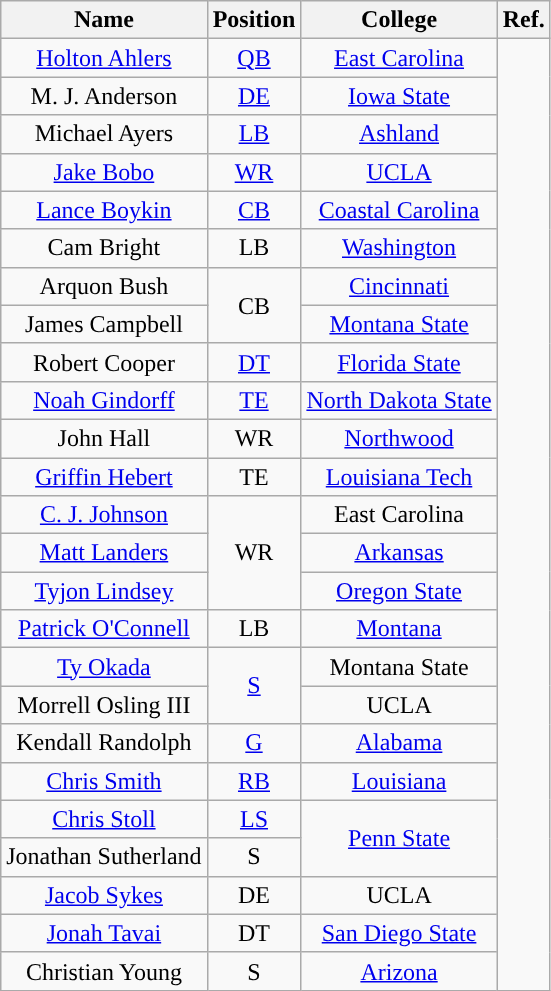<table class="wikitable" style="text-align:center">
<tr>
<th>Name</th>
<th>Position</th>
<th>College</th>
<th>Ref.</th>
</tr>
<tr>
<td><a href='#'>Holton Ahlers</a></td>
<td><a href='#'>QB</a></td>
<td><a href='#'>East Carolina</a></td>
<td rowspan="25"></td>
</tr>
<tr>
<td>M. J. Anderson</td>
<td><a href='#'>DE</a></td>
<td><a href='#'>Iowa State</a></td>
</tr>
<tr>
<td>Michael Ayers</td>
<td><a href='#'>LB</a></td>
<td><a href='#'>Ashland</a></td>
</tr>
<tr>
<td><a href='#'>Jake Bobo</a></td>
<td><a href='#'>WR</a></td>
<td><a href='#'>UCLA</a></td>
</tr>
<tr>
<td><a href='#'>Lance Boykin</a></td>
<td><a href='#'>CB</a></td>
<td><a href='#'>Coastal Carolina</a></td>
</tr>
<tr>
<td>Cam Bright</td>
<td>LB</td>
<td><a href='#'>Washington</a></td>
</tr>
<tr>
<td>Arquon Bush</td>
<td rowspan="2">CB</td>
<td><a href='#'>Cincinnati</a></td>
</tr>
<tr>
<td>James Campbell</td>
<td><a href='#'>Montana State</a></td>
</tr>
<tr>
<td>Robert Cooper</td>
<td><a href='#'>DT</a></td>
<td><a href='#'>Florida State</a></td>
</tr>
<tr>
<td><a href='#'>Noah Gindorff</a></td>
<td><a href='#'>TE</a></td>
<td><a href='#'>North Dakota State</a></td>
</tr>
<tr>
<td>John Hall</td>
<td>WR</td>
<td><a href='#'>Northwood</a></td>
</tr>
<tr>
<td><a href='#'>Griffin Hebert</a></td>
<td>TE</td>
<td><a href='#'>Louisiana Tech</a></td>
</tr>
<tr>
<td><a href='#'>C. J. Johnson</a></td>
<td rowspan="3">WR</td>
<td>East Carolina</td>
</tr>
<tr>
<td><a href='#'>Matt Landers</a></td>
<td><a href='#'>Arkansas</a></td>
</tr>
<tr>
<td><a href='#'>Tyjon Lindsey</a></td>
<td><a href='#'>Oregon State</a></td>
</tr>
<tr>
<td><a href='#'>Patrick O'Connell</a></td>
<td>LB</td>
<td><a href='#'>Montana</a></td>
</tr>
<tr>
<td><a href='#'>Ty Okada</a></td>
<td rowspan="2"><a href='#'>S</a></td>
<td>Montana State</td>
</tr>
<tr>
<td>Morrell Osling III</td>
<td>UCLA</td>
</tr>
<tr>
<td>Kendall Randolph</td>
<td><a href='#'>G</a></td>
<td><a href='#'>Alabama</a></td>
</tr>
<tr>
<td><a href='#'>Chris Smith</a></td>
<td><a href='#'>RB</a></td>
<td><a href='#'>Louisiana</a></td>
</tr>
<tr>
<td><a href='#'>Chris Stoll</a></td>
<td><a href='#'>LS</a></td>
<td rowspan="2"><a href='#'>Penn State</a></td>
</tr>
<tr>
<td>Jonathan Sutherland</td>
<td>S</td>
</tr>
<tr>
<td><a href='#'>Jacob Sykes</a></td>
<td>DE</td>
<td>UCLA</td>
</tr>
<tr>
<td><a href='#'>Jonah Tavai</a></td>
<td>DT</td>
<td><a href='#'>San Diego State</a></td>
</tr>
<tr>
<td>Christian Young</td>
<td>S</td>
<td><a href='#'>Arizona</a></td>
</tr>
</table>
